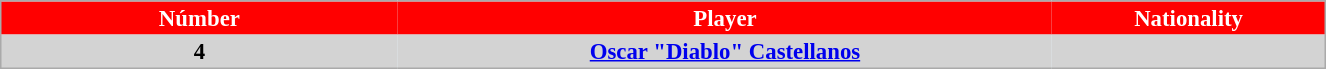<table align=center cellpadding="2" cellspacing="0" style="background: #EBF5FF; border: 1px #aaa solid; border-collapse: collapse; font-size: 95%;" width=70%>
<tr bgcolor="Red" style="color:white;">
<th width=30%>Númber</th>
<th>Player</th>
<th>Nationality</th>
</tr>
<tr --- bgcolor=#D3D3D3>
<td align=center><strong>4</strong></td>
<td align=center><strong><a href='#'>Oscar "Diablo" Castellanos</a></strong></td>
<td align=center></td>
</tr>
</table>
